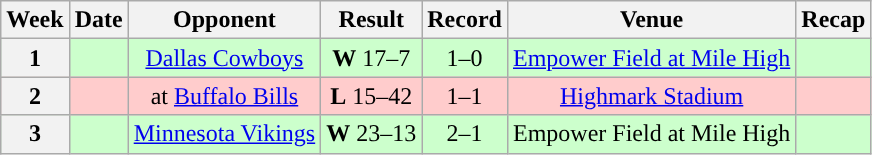<table class="wikitable" style="text-align:center">
<tr>
<th>Week</th>
<th>Date</th>
<th>Opponent</th>
<th>Result</th>
<th>Record</th>
<th>Venue</th>
<th>Recap</th>
</tr>
<tr style="background:#cfc">
<th>1</th>
<td></td>
<td><a href='#'>Dallas Cowboys</a></td>
<td><strong>W</strong> 17–7</td>
<td>1–0</td>
<td><a href='#'>Empower Field at Mile High</a></td>
<td></td>
</tr>
<tr style="background:#fcc">
<th>2</th>
<td></td>
<td>at <a href='#'>Buffalo Bills</a></td>
<td><strong>L</strong> 15–42</td>
<td>1–1</td>
<td><a href='#'>Highmark Stadium</a></td>
<td></td>
</tr>
<tr style="background:#cfc">
<th>3</th>
<td></td>
<td><a href='#'>Minnesota Vikings</a></td>
<td><strong>W</strong> 23–13</td>
<td>2–1</td>
<td>Empower Field at Mile High</td>
<td></td>
</tr>
</table>
